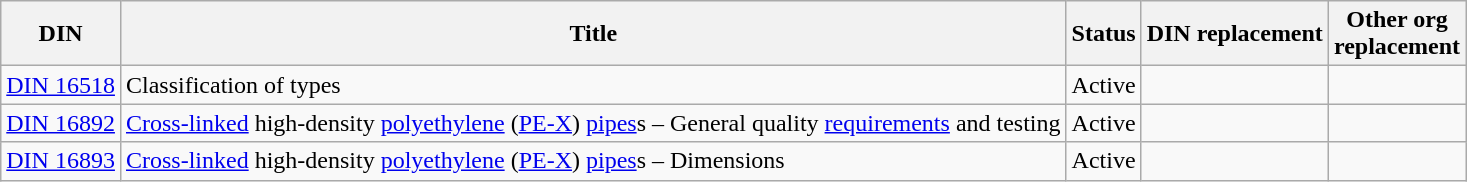<table class="wikitable sortable">
<tr>
<th>DIN</th>
<th>Title</th>
<th>Status</th>
<th>DIN replacement</th>
<th>Other org<br>replacement</th>
</tr>
<tr>
<td><a href='#'>DIN 16518</a></td>
<td>Classification of types</td>
<td>Active</td>
<td></td>
<td></td>
</tr>
<tr>
<td><a href='#'>DIN 16892</a></td>
<td><a href='#'>Cross-linked</a> high-density <a href='#'>polyethylene</a> (<a href='#'>PE-X</a>) <a href='#'>pipes</a>s – General quality <a href='#'>requirements</a> and testing</td>
<td>Active</td>
<td></td>
<td></td>
</tr>
<tr>
<td><a href='#'>DIN 16893</a></td>
<td><a href='#'>Cross-linked</a> high-density <a href='#'>polyethylene</a> (<a href='#'>PE-X</a>) <a href='#'>pipes</a>s – Dimensions</td>
<td>Active</td>
<td></td>
<td></td>
</tr>
</table>
